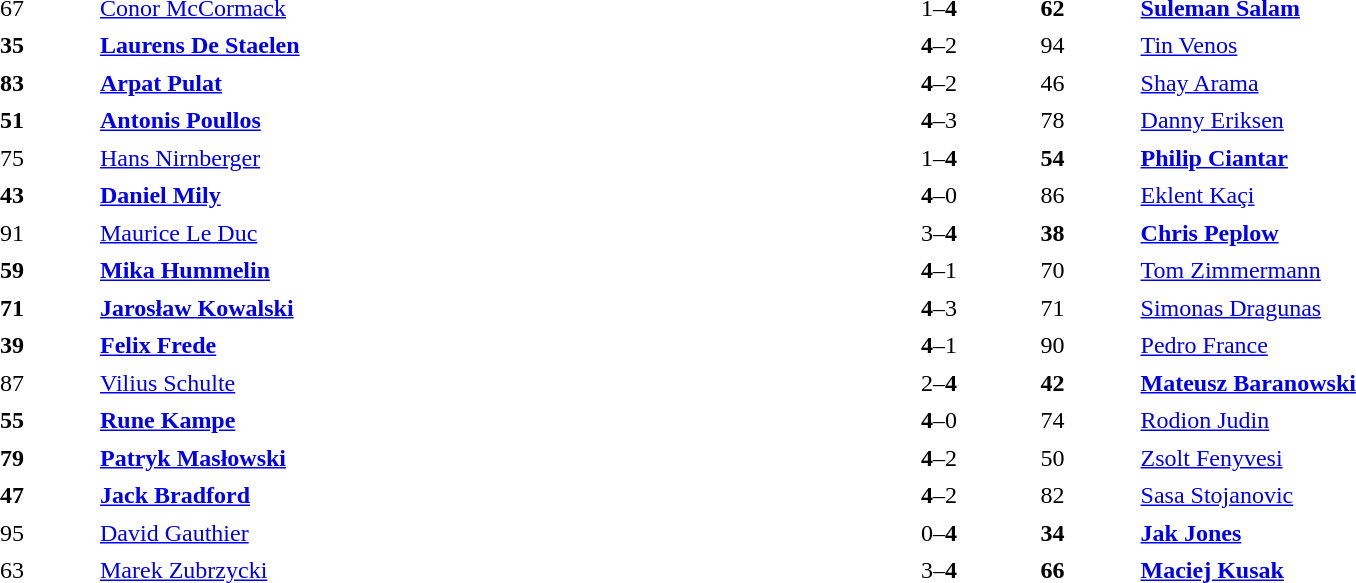<table width="100%" cellspacing="5">
<tr>
<th width=5%></th>
<th width=40%></th>
<th width=10%></th>
<th width=5%></th>
<th width=40%></th>
</tr>
<tr>
<td>67</td>
<td> <a href='#'>Conor McCormack</a></td>
<td align="center">1–<strong>4</strong></td>
<td><strong>62</strong></td>
<td> <strong><a href='#'>Suleman Salam</a></strong></td>
</tr>
<tr>
<td><strong>35</strong></td>
<td> <strong><a href='#'>Laurens De Staelen</a></strong></td>
<td align="center"><strong>4</strong>–2</td>
<td>94</td>
<td> <a href='#'>Tin Venos</a></td>
</tr>
<tr>
<td><strong>83</strong></td>
<td> <strong><a href='#'>Arpat Pulat</a></strong></td>
<td align="center"><strong>4</strong>–2</td>
<td>46</td>
<td> <a href='#'>Shay Arama</a></td>
</tr>
<tr>
<td><strong>51</strong></td>
<td> <strong><a href='#'>Antonis Poullos</a></strong></td>
<td align="center"><strong>4</strong>–3</td>
<td>78</td>
<td> <a href='#'>Danny Eriksen</a></td>
</tr>
<tr>
<td>75</td>
<td> <a href='#'>Hans Nirnberger</a></td>
<td align="center">1–<strong>4</strong></td>
<td><strong>54</strong></td>
<td> <strong><a href='#'>Philip Ciantar</a></strong></td>
</tr>
<tr>
<td><strong>43</strong></td>
<td> <strong><a href='#'>Daniel Mily</a></strong></td>
<td align="center"><strong>4</strong>–0</td>
<td>86</td>
<td> <a href='#'>Eklent Kaçi</a></td>
</tr>
<tr>
<td>91</td>
<td> <a href='#'>Maurice Le Duc</a></td>
<td align="center">3–<strong>4</strong></td>
<td><strong>38</strong></td>
<td> <strong><a href='#'>Chris Peplow</a></strong></td>
</tr>
<tr>
<td><strong>59</strong></td>
<td> <strong><a href='#'>Mika Hummelin</a></strong></td>
<td align="center"><strong>4</strong>–1</td>
<td>70</td>
<td> <a href='#'>Tom Zimmermann</a></td>
</tr>
<tr>
<td><strong>71</strong></td>
<td> <strong><a href='#'>Jarosław Kowalski</a></strong></td>
<td align="center"><strong>4</strong>–3</td>
<td>71</td>
<td> <a href='#'>Simonas Dragunas</a></td>
</tr>
<tr>
<td><strong>39</strong></td>
<td> <strong><a href='#'>Felix Frede</a></strong></td>
<td align="center"><strong>4</strong>–1</td>
<td>90</td>
<td> <a href='#'>Pedro France</a></td>
</tr>
<tr>
<td>87</td>
<td> <a href='#'>Vilius Schulte</a></td>
<td align="center">2–<strong>4</strong></td>
<td><strong>42</strong></td>
<td> <strong><a href='#'>Mateusz Baranowski</a></strong></td>
</tr>
<tr>
<td><strong>55</strong></td>
<td> <strong><a href='#'>Rune Kampe</a></strong></td>
<td align="center"><strong>4</strong>–0</td>
<td>74</td>
<td> <a href='#'>Rodion Judin</a></td>
</tr>
<tr>
<td><strong>79</strong></td>
<td> <strong><a href='#'>Patryk Masłowski</a></strong></td>
<td align="center"><strong>4</strong>–2</td>
<td>50</td>
<td> <a href='#'>Zsolt Fenyvesi</a></td>
</tr>
<tr>
<td><strong>47</strong></td>
<td> <strong><a href='#'>Jack Bradford</a></strong></td>
<td align="center"><strong>4</strong>–2</td>
<td>82</td>
<td> <a href='#'>Sasa Stojanovic</a></td>
</tr>
<tr>
<td>95</td>
<td> <a href='#'>David Gauthier</a></td>
<td align="center">0–<strong>4</strong></td>
<td><strong>34</strong></td>
<td> <strong><a href='#'>Jak Jones</a></strong></td>
</tr>
<tr>
<td>63</td>
<td> <a href='#'>Marek Zubrzycki</a></td>
<td align="center">3–<strong>4</strong></td>
<td><strong>66</strong></td>
<td> <strong><a href='#'>Maciej Kusak</a></strong></td>
</tr>
</table>
